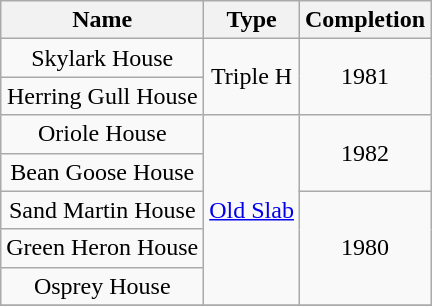<table class="wikitable" style="text-align: center">
<tr>
<th>Name</th>
<th>Type</th>
<th>Completion</th>
</tr>
<tr>
<td>Skylark House</td>
<td rowspan="2">Triple H</td>
<td rowspan="2">1981</td>
</tr>
<tr>
<td>Herring Gull House</td>
</tr>
<tr>
<td>Oriole House</td>
<td rowspan="5"><a href='#'>Old Slab</a></td>
<td rowspan="2">1982</td>
</tr>
<tr>
<td>Bean Goose House</td>
</tr>
<tr>
<td>Sand Martin House</td>
<td rowspan="3">1980</td>
</tr>
<tr>
<td>Green Heron House</td>
</tr>
<tr>
<td>Osprey House</td>
</tr>
<tr>
</tr>
</table>
